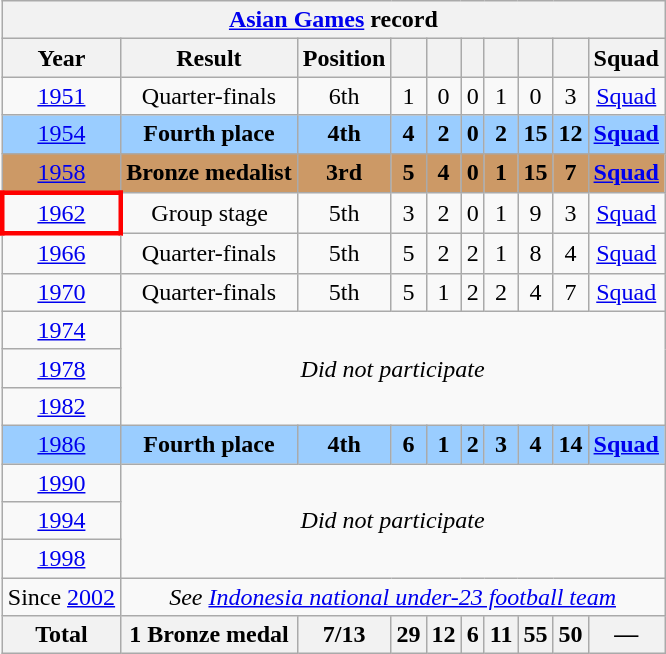<table class="wikitable" style="text-align: center;">
<tr>
<th colspan=10><a href='#'>Asian Games</a> record</th>
</tr>
<tr>
<th>Year</th>
<th>Result</th>
<th>Position</th>
<th></th>
<th></th>
<th></th>
<th></th>
<th></th>
<th></th>
<th>Squad</th>
</tr>
<tr>
<td> <a href='#'>1951</a></td>
<td>Quarter-finals</td>
<td>6th</td>
<td>1</td>
<td>0</td>
<td>0</td>
<td>1</td>
<td>0</td>
<td>3</td>
<td><a href='#'>Squad</a></td>
</tr>
<tr style="background-color: #9acdff;">
<td> <a href='#'>1954</a></td>
<td><strong>Fourth place</strong></td>
<td><strong>4th</strong></td>
<td><strong>4</strong></td>
<td><strong>2</strong></td>
<td><strong>0</strong></td>
<td><strong>2</strong></td>
<td><strong>15</strong></td>
<td><strong>12</strong></td>
<td><strong><a href='#'>Squad</a></strong></td>
</tr>
<tr style="background-color: #c96;">
<td> <a href='#'>1958</a></td>
<td><strong>Bronze medalist</strong></td>
<td><strong>3rd</strong></td>
<td><strong>5</strong></td>
<td><strong>4</strong></td>
<td><strong>0</strong></td>
<td><strong>1</strong></td>
<td><strong>15</strong></td>
<td><strong>7</strong></td>
<td><strong><a href='#'>Squad</a></strong></td>
</tr>
<tr>
<td style="border: 3px solid red"> <a href='#'>1962</a></td>
<td>Group stage</td>
<td>5th</td>
<td>3</td>
<td>2</td>
<td>0</td>
<td>1</td>
<td>9</td>
<td>3</td>
<td><a href='#'>Squad</a></td>
</tr>
<tr>
<td> <a href='#'>1966</a></td>
<td>Quarter-finals</td>
<td>5th</td>
<td>5</td>
<td>2</td>
<td>2</td>
<td>1</td>
<td>8</td>
<td>4</td>
<td><a href='#'>Squad</a></td>
</tr>
<tr>
<td> <a href='#'>1970</a></td>
<td>Quarter-finals</td>
<td>5th</td>
<td>5</td>
<td>1</td>
<td>2</td>
<td>2</td>
<td>4</td>
<td>7</td>
<td><a href='#'>Squad</a></td>
</tr>
<tr>
<td> <a href='#'>1974</a></td>
<td colspan=9 rowspan=3><em>Did not participate</em></td>
</tr>
<tr>
<td> <a href='#'>1978</a></td>
</tr>
<tr>
<td> <a href='#'>1982</a></td>
</tr>
<tr style="background:#9acdff;">
<td> <a href='#'>1986</a></td>
<td><strong>Fourth place</strong></td>
<td><strong>4th</strong></td>
<td><strong>6</strong></td>
<td><strong>1</strong></td>
<td><strong>2</strong></td>
<td><strong>3</strong></td>
<td><strong>4</strong></td>
<td><strong>14</strong></td>
<td><strong><a href='#'>Squad</a></strong></td>
</tr>
<tr>
<td> <a href='#'>1990</a></td>
<td colspan=9 rowspan=3><em>Did not participate</em></td>
</tr>
<tr>
<td> <a href='#'>1994</a></td>
</tr>
<tr>
<td> <a href='#'>1998</a></td>
</tr>
<tr>
<td>Since <a href='#'>2002</a></td>
<td colspan=9><em>See <a href='#'>Indonesia national under-23 football team</a></em></td>
</tr>
<tr |>
<th><strong>Total</strong></th>
<th><strong>1 Bronze medal</strong></th>
<th><strong>7/13</strong></th>
<th><strong>29</strong></th>
<th><strong>12</strong></th>
<th><strong>6</strong></th>
<th><strong>11</strong></th>
<th><strong>55</strong></th>
<th><strong>50</strong></th>
<th>—</th>
</tr>
</table>
